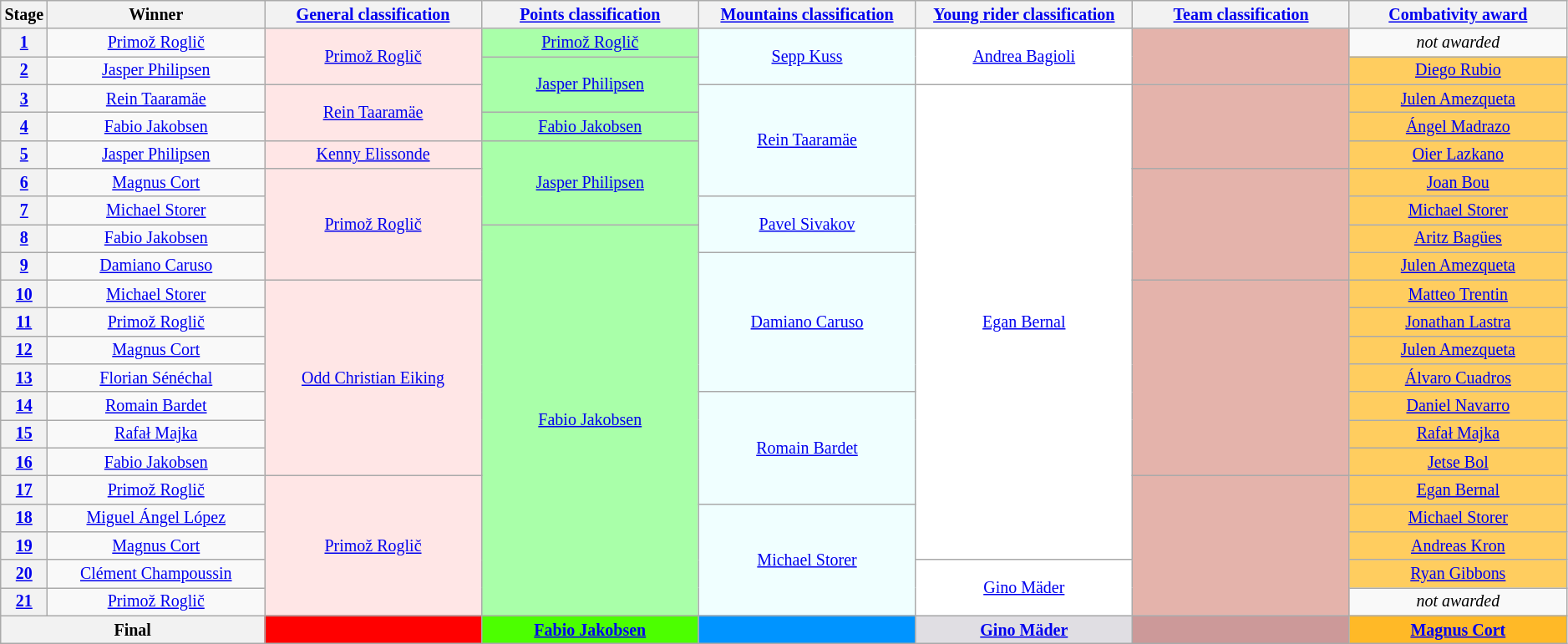<table class="wikitable" style="text-align:center; font-size:smaller; clear: both;">
<tr>
<th scope="col" style="width:2%;">Stage</th>
<th scope="col" style="width:14%;">Winner</th>
<th scope="col" style="width:14%;"><a href='#'>General classification</a><br></th>
<th scope="col" style="width:14%;"><a href='#'>Points classification</a><br></th>
<th scope="col" style="width:14%;"><a href='#'>Mountains classification</a><br></th>
<th scope="col" style="width:14%;"><a href='#'>Young rider classification</a><br></th>
<th scope="col" style="width:14%;"><a href='#'>Team classification</a><br></th>
<th scope="col" style="width:14%;"><a href='#'>Combativity award</a><br></th>
</tr>
<tr>
<th scope="row"><a href='#'>1</a></th>
<td><a href='#'>Primož Roglič</a></td>
<td style="background:#FFE6E6;" rowspan="2"><a href='#'>Primož Roglič</a></td>
<td style="background:#A9FFA9;"><a href='#'>Primož Roglič</a></td>
<td style="background:azure;" rowspan="2"><a href='#'>Sepp Kuss</a></td>
<td style="background:white;" rowspan="2"><a href='#'>Andrea Bagioli</a></td>
<td style="background:#E4B3AB;" rowspan="2"></td>
<td><em>not awarded</em></td>
</tr>
<tr>
<th scope="row"><a href='#'>2</a></th>
<td><a href='#'>Jasper Philipsen</a></td>
<td style="background:#A9FFA9;" rowspan="2"><a href='#'>Jasper Philipsen</a></td>
<td style="background:#FFCD5F;"><a href='#'>Diego Rubio</a></td>
</tr>
<tr>
<th scope="row"><a href='#'>3</a></th>
<td><a href='#'>Rein Taaramäe</a></td>
<td style="background:#FFE6E6;" rowspan="2"><a href='#'>Rein Taaramäe</a></td>
<td style="background:azure;" rowspan="4"><a href='#'>Rein Taaramäe</a></td>
<td style="background:white;" rowspan="17"><a href='#'>Egan Bernal</a></td>
<td style="background:#E4B3AB;" rowspan="3"></td>
<td style="background:#FFCD5F;"><a href='#'>Julen Amezqueta</a></td>
</tr>
<tr>
<th scope="row"><a href='#'>4</a></th>
<td><a href='#'>Fabio Jakobsen</a></td>
<td style="background:#A9FFA9;"><a href='#'>Fabio Jakobsen</a></td>
<td style="background:#FFCD5F;"><a href='#'>Ángel Madrazo</a></td>
</tr>
<tr>
<th scope="row"><a href='#'>5</a></th>
<td><a href='#'>Jasper Philipsen</a></td>
<td style="background:#FFE6E6;"><a href='#'>Kenny Elissonde</a></td>
<td style="background:#A9FFA9;" rowspan="3"><a href='#'>Jasper Philipsen</a></td>
<td style="background:#FFCD5F;"><a href='#'>Oier Lazkano</a></td>
</tr>
<tr>
<th scope="row"><a href='#'>6</a></th>
<td><a href='#'>Magnus Cort</a></td>
<td style="background:#FFE6E6;" rowspan="4"><a href='#'>Primož Roglič</a></td>
<td style="background:#E4B3AB;" rowspan="4"></td>
<td style="background:#FFCD5F;"><a href='#'>Joan Bou</a></td>
</tr>
<tr>
<th scope="row"><a href='#'>7</a></th>
<td><a href='#'>Michael Storer</a></td>
<td style="background:azure;" rowspan="2"><a href='#'>Pavel Sivakov</a></td>
<td style="background:#FFCD5F;"><a href='#'>Michael Storer</a></td>
</tr>
<tr>
<th scope="row"><a href='#'>8</a></th>
<td><a href='#'>Fabio Jakobsen</a></td>
<td style="background:#A9FFA9;" rowspan="14"><a href='#'>Fabio Jakobsen</a></td>
<td style="background:#FFCD5F;"><a href='#'>Aritz Bagües</a></td>
</tr>
<tr>
<th scope="row"><a href='#'>9</a></th>
<td><a href='#'>Damiano Caruso</a></td>
<td style="background:azure;" rowspan="5"><a href='#'>Damiano Caruso</a></td>
<td style="background:#FFCD5F;"><a href='#'>Julen Amezqueta</a></td>
</tr>
<tr>
<th scope="row"><a href='#'>10</a></th>
<td><a href='#'>Michael Storer</a></td>
<td style="background:#FFE6E6;" rowspan="7"><a href='#'>Odd Christian Eiking</a></td>
<td style="background:#E4B3AB;" rowspan="7"></td>
<td style="background:#FFCD5F;"><a href='#'>Matteo Trentin</a></td>
</tr>
<tr>
<th scope="row"><a href='#'>11</a></th>
<td><a href='#'>Primož Roglič</a></td>
<td style="background:#FFCD5F;"><a href='#'>Jonathan Lastra</a></td>
</tr>
<tr>
<th scope="row"><a href='#'>12</a></th>
<td><a href='#'>Magnus Cort</a></td>
<td style="background:#FFCD5F;"><a href='#'>Julen Amezqueta</a></td>
</tr>
<tr>
<th scope="row"><a href='#'>13</a></th>
<td><a href='#'>Florian Sénéchal</a></td>
<td style="background:#FFCD5F;"><a href='#'>Álvaro Cuadros</a></td>
</tr>
<tr>
<th scope="row"><a href='#'>14</a></th>
<td><a href='#'>Romain Bardet</a></td>
<td style="background:azure;" rowspan="4"><a href='#'>Romain Bardet</a></td>
<td style="background:#FFCD5F;"><a href='#'>Daniel Navarro</a></td>
</tr>
<tr>
<th scope="row"><a href='#'>15</a></th>
<td><a href='#'>Rafał Majka</a></td>
<td style="background:#FFCD5F;"><a href='#'>Rafał Majka</a></td>
</tr>
<tr>
<th scope="row"><a href='#'>16</a></th>
<td><a href='#'>Fabio Jakobsen</a></td>
<td style="background:#FFCD5F;"><a href='#'>Jetse Bol</a></td>
</tr>
<tr>
<th scope="row"><a href='#'>17</a></th>
<td><a href='#'>Primož Roglič</a></td>
<td style="background:#FFE6E6;" rowspan="5"><a href='#'>Primož Roglič</a></td>
<td style="background:#E4B3AB;" rowspan="5"></td>
<td style="background:#FFCD5F;"><a href='#'>Egan Bernal</a></td>
</tr>
<tr>
<th scope="row"><a href='#'>18</a></th>
<td><a href='#'>Miguel Ángel López</a></td>
<td style="background:azure;" rowspan="4"><a href='#'>Michael Storer</a></td>
<td style="background:#FFCD5F;"><a href='#'>Michael Storer</a></td>
</tr>
<tr>
<th scope="row"><a href='#'>19</a></th>
<td><a href='#'>Magnus Cort</a></td>
<td style="background:#FFCD5F;"><a href='#'>Andreas Kron</a></td>
</tr>
<tr>
<th scope="row"><a href='#'>20</a></th>
<td><a href='#'>Clément Champoussin</a></td>
<td style="background:white;" rowspan="2"><a href='#'>Gino Mäder</a></td>
<td style="background:#FFCD5F;"><a href='#'>Ryan Gibbons</a></td>
</tr>
<tr>
<th scope="row"><a href='#'>21</a></th>
<td><a href='#'>Primož Roglič</a></td>
<td><em>not awarded</em></td>
</tr>
<tr>
<th colspan="2">Final</th>
<th style="background:#f00;"></th>
<th style="background:#4CFF00;"><a href='#'>Fabio Jakobsen</a></th>
<th style="background:#0094FF;"></th>
<th style="background:#e0dee3;"><a href='#'>Gino Mäder</a></th>
<th style="background:#cc9999;"></th>
<th style="background:#FFB927;"><a href='#'>Magnus Cort</a></th>
</tr>
</table>
